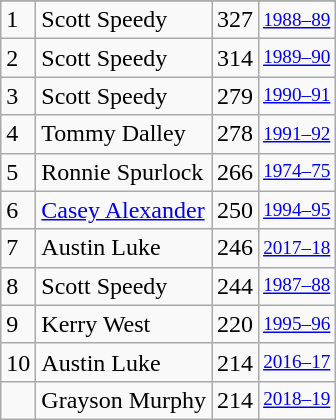<table class="wikitable">
<tr>
</tr>
<tr>
<td>1</td>
<td>Scott Speedy</td>
<td>327</td>
<td style="font-size:80%;"><a href='#'>1988–89</a></td>
</tr>
<tr>
<td>2</td>
<td>Scott Speedy</td>
<td>314</td>
<td style="font-size:80%;"><a href='#'>1989–90</a></td>
</tr>
<tr>
<td>3</td>
<td>Scott Speedy</td>
<td>279</td>
<td style="font-size:80%;"><a href='#'>1990–91</a></td>
</tr>
<tr>
<td>4</td>
<td>Tommy Dalley</td>
<td>278</td>
<td style="font-size:80%;"><a href='#'>1991–92</a></td>
</tr>
<tr>
<td>5</td>
<td>Ronnie Spurlock</td>
<td>266</td>
<td style="font-size:80%;"><a href='#'>1974–75</a></td>
</tr>
<tr>
<td>6</td>
<td><a href='#'>Casey Alexander</a></td>
<td>250</td>
<td style="font-size:80%;"><a href='#'>1994–95</a></td>
</tr>
<tr>
<td>7</td>
<td>Austin Luke</td>
<td>246</td>
<td style="font-size:80%;"><a href='#'>2017–18</a></td>
</tr>
<tr>
<td>8</td>
<td>Scott Speedy</td>
<td>244</td>
<td style="font-size:80%;"><a href='#'>1987–88</a></td>
</tr>
<tr>
<td>9</td>
<td>Kerry West</td>
<td>220</td>
<td style="font-size:80%;"><a href='#'>1995–96</a></td>
</tr>
<tr>
<td>10</td>
<td>Austin Luke</td>
<td>214</td>
<td style="font-size:80%;"><a href='#'>2016–17</a></td>
</tr>
<tr>
<td></td>
<td>Grayson Murphy</td>
<td>214</td>
<td style="font-size:80%;"><a href='#'>2018–19</a></td>
</tr>
</table>
